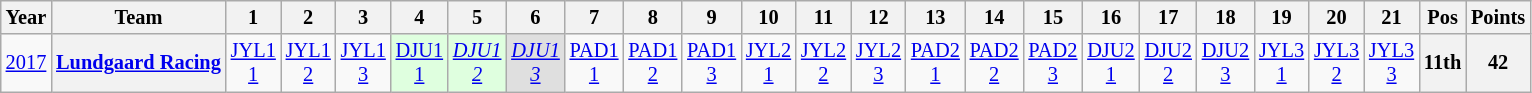<table class="wikitable" style="text-align:center; font-size:85%">
<tr>
<th>Year</th>
<th>Team</th>
<th>1</th>
<th>2</th>
<th>3</th>
<th>4</th>
<th>5</th>
<th>6</th>
<th>7</th>
<th>8</th>
<th>9</th>
<th>10</th>
<th>11</th>
<th>12</th>
<th>13</th>
<th>14</th>
<th>15</th>
<th>16</th>
<th>17</th>
<th>18</th>
<th>19</th>
<th>20</th>
<th>21</th>
<th>Pos</th>
<th>Points</th>
</tr>
<tr>
<td><a href='#'>2017</a></td>
<th nowrap><a href='#'>Lundgaard Racing</a></th>
<td style="background:#;"><a href='#'>JYL1<br>1</a></td>
<td style="background:#;"><a href='#'>JYL1<br>2</a></td>
<td style="background:#;"><a href='#'>JYL1<br>3</a></td>
<td style="background:#DFFFDF;"><a href='#'>DJU1<br>1</a><br></td>
<td style="background:#DFFFDF;"><em><a href='#'>DJU1<br>2</a></em><br></td>
<td style="background:#DFDFDF;"><em><a href='#'>DJU1<br>3</a></em><br></td>
<td style="background:#;"><a href='#'>PAD1<br>1</a></td>
<td style="background:#;"><a href='#'>PAD1<br>2</a></td>
<td style="background:#;"><a href='#'>PAD1<br>3</a></td>
<td style="background:#;"><a href='#'>JYL2<br>1</a></td>
<td style="background:#;"><a href='#'>JYL2<br>2</a></td>
<td style="background:#;"><a href='#'>JYL2<br>3</a></td>
<td style="background:#;"><a href='#'>PAD2<br>1</a></td>
<td style="background:#;"><a href='#'>PAD2<br>2</a></td>
<td style="background:#;"><a href='#'>PAD2<br>3</a></td>
<td style="background:#;"><a href='#'>DJU2<br>1</a></td>
<td style="background:#;"><a href='#'>DJU2<br>2</a></td>
<td style="background:#;"><a href='#'>DJU2<br>3</a></td>
<td style="background:#;"><a href='#'>JYL3<br>1</a></td>
<td style="background:#;"><a href='#'>JYL3<br>2</a></td>
<td style="background:#;"><a href='#'>JYL3<br>3</a></td>
<th>11th</th>
<th>42</th>
</tr>
</table>
